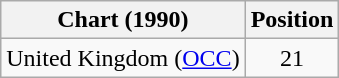<table class="wikitable">
<tr>
<th align="left">Chart (1990)</th>
<th style="text-align:center;">Position</th>
</tr>
<tr>
<td>United Kingdom (<a href='#'>OCC</a>)</td>
<td style="text-align:center;">21</td>
</tr>
</table>
